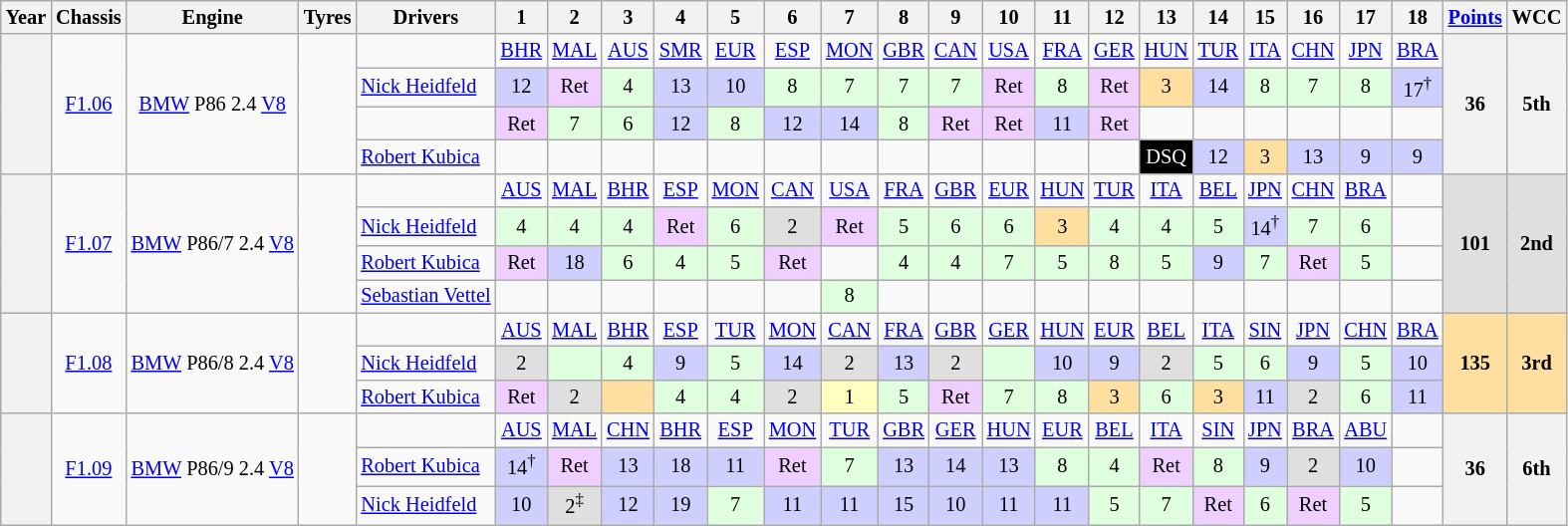<table class="wikitable" style="text-align:center; font-size:85%">
<tr>
<th>Year</th>
<th>Chassis</th>
<th>Engine</th>
<th>Tyres</th>
<th>Drivers</th>
<th>1</th>
<th>2</th>
<th>3</th>
<th>4</th>
<th>5</th>
<th>6</th>
<th>7</th>
<th>8</th>
<th>9</th>
<th>10</th>
<th>11</th>
<th>12</th>
<th>13</th>
<th>14</th>
<th>15</th>
<th>16</th>
<th>17</th>
<th>18</th>
<th><a href='#'>Points</a></th>
<th>WCC</th>
</tr>
<tr>
<th rowspan=4></th>
<td rowspan=4><a href='#'>F1.06</a></td>
<td rowspan=4><a href='#'>BMW</a> P86 2.4 <a href='#'>V8</a></td>
<td rowspan=4></td>
<td></td>
<td><a href='#'>BHR</a></td>
<td><a href='#'>MAL</a></td>
<td><a href='#'>AUS</a></td>
<td><a href='#'>SMR</a></td>
<td><a href='#'>EUR</a></td>
<td><a href='#'>ESP</a></td>
<td><a href='#'>MON</a></td>
<td><a href='#'>GBR</a></td>
<td><a href='#'>CAN</a></td>
<td><a href='#'>USA</a></td>
<td><a href='#'>FRA</a></td>
<td><a href='#'>GER</a></td>
<td><a href='#'>HUN</a></td>
<td><a href='#'>TUR</a></td>
<td><a href='#'>ITA</a></td>
<td><a href='#'>CHN</a></td>
<td><a href='#'>JPN</a></td>
<td><a href='#'>BRA</a></td>
<th rowspan=4>36</th>
<th rowspan=4>5th</th>
</tr>
<tr>
<td align="left"> <a href='#'>Nick Heidfeld</a></td>
<td style="background:#CFCFFF;">12</td>
<td style="background:#EFCFFF;">Ret</td>
<td style="background:#DFFFDF;">4</td>
<td style="background:#CFCFFF;">13</td>
<td style="background:#CFCFFF;">10</td>
<td style="background:#DFFFDF;">8</td>
<td style="background:#DFFFDF;">7</td>
<td style="background:#DFFFDF;">7</td>
<td style="background:#DFFFDF;">7</td>
<td style="background:#EFCFFF;">Ret</td>
<td style="background:#DFFFDF;">8</td>
<td style="background:#EFCFFF;">Ret</td>
<td style="background:#FFDF9F;">3</td>
<td style="background:#CFCFFF;">14</td>
<td style="background:#DFFFDF;">8</td>
<td style="background:#DFFFDF;">7</td>
<td style="background:#DFFFDF;">8</td>
<td style="background:#CFCFFF;">17<sup>†</sup></td>
</tr>
<tr>
<td align="left"></td>
<td style="background:#EFCFFF;">Ret</td>
<td style="background:#DFFFDF;">7</td>
<td style="background:#DFFFDF;">6</td>
<td style="background:#CFCFFF;">12</td>
<td style="background:#DFFFDF;">8</td>
<td style="background:#CFCFFF;">12</td>
<td style="background:#CFCFFF;">14</td>
<td style="background:#DFFFDF;">8</td>
<td style="background:#EFCFFF;">Ret</td>
<td style="background:#EFCFFF;">Ret</td>
<td style="background:#CFCFFF;">11</td>
<td style="background:#EFCFFF;">Ret</td>
<td></td>
<td></td>
<td></td>
<td></td>
<td></td>
<td></td>
</tr>
<tr>
<td align="left"> <a href='#'>Robert Kubica</a></td>
<td></td>
<td></td>
<td></td>
<td></td>
<td></td>
<td></td>
<td></td>
<td></td>
<td></td>
<td></td>
<td></td>
<td></td>
<td style="background:#000000; color:white">DSQ</td>
<td style="background:#CFCFFF;">12</td>
<td style="background:#FFDF9F;">3</td>
<td style="background:#CFCFFF;">13</td>
<td style="background:#CFCFFF;">9</td>
<td style="background:#CFCFFF;">9</td>
</tr>
<tr>
<th rowspan=4></th>
<td rowspan=4><a href='#'>F1.07</a></td>
<td rowspan=4><a href='#'>BMW</a> P86/7 2.4 <a href='#'>V8</a></td>
<td rowspan=4></td>
<td></td>
<td><a href='#'>AUS</a></td>
<td><a href='#'>MAL</a></td>
<td><a href='#'>BHR</a></td>
<td><a href='#'>ESP</a></td>
<td><a href='#'>MON</a></td>
<td><a href='#'>CAN</a></td>
<td><a href='#'>USA</a></td>
<td><a href='#'>FRA</a></td>
<td><a href='#'>GBR</a></td>
<td><a href='#'>EUR</a></td>
<td><a href='#'>HUN</a></td>
<td><a href='#'>TUR</a></td>
<td><a href='#'>ITA</a></td>
<td><a href='#'>BEL</a></td>
<td><a href='#'>JPN</a></td>
<td><a href='#'>CHN</a></td>
<td><a href='#'>BRA</a></td>
<td></td>
<td rowspan=4 style="background-color:#DFDFDF"><strong>101</strong></td>
<td rowspan=4 style="background-color:#DFDFDF"><strong>2nd</strong></td>
</tr>
<tr>
<td align="left"> <a href='#'>Nick Heidfeld</a></td>
<td style="background-color:#DFFFDF">4</td>
<td style="background-color:#DFFFDF">4</td>
<td style="background-color:#DFFFDF">4</td>
<td style="background-color:#EFCFFF">Ret</td>
<td style="background-color:#DFFFDF">6</td>
<td style="background-color:#DFDFDF">2</td>
<td style="background-color:#EFCFFF">Ret</td>
<td style="background-color:#DFFFDF">5</td>
<td style="background-color:#DFFFDF">6</td>
<td style="background-color:#DFFFDF">6</td>
<td style="background-color:#FFDF9F">3</td>
<td style="background-color:#DFFFDF">4</td>
<td style="background-color:#DFFFDF">4</td>
<td style="background-color:#DFFFDF">5</td>
<td style="background-color:#CFCFFF">14<sup>†</sup></td>
<td style="background-color:#DFFFDF">7</td>
<td style="background-color:#DFFFDF">6</td>
<td></td>
</tr>
<tr>
<td align="left"> <a href='#'>Robert Kubica</a></td>
<td style="background-color:#EFCFFF">Ret</td>
<td style="background-color:#CFCFFF">18</td>
<td style="background-color:#DFFFDF">6</td>
<td style="background-color:#DFFFDF">4</td>
<td style="background-color:#DFFFDF">5</td>
<td style="background-color:#EFCFFF">Ret</td>
<td></td>
<td style="background-color:#DFFFDF">4</td>
<td style="background-color:#DFFFDF">4</td>
<td style="background-color:#DFFFDF">7</td>
<td style="background-color:#DFFFDF">5</td>
<td style="background-color:#DFFFDF">8</td>
<td style="background-color:#DFFFDF">5</td>
<td style="background-color:#CFCFFF">9</td>
<td style="background-color:#DFFFDF">7</td>
<td style="background-color:#EFCFFF">Ret</td>
<td style="background-color:#DFFFDF">5</td>
<td></td>
</tr>
<tr>
<td align="left"> <a href='#'>Sebastian Vettel</a></td>
<td></td>
<td></td>
<td></td>
<td></td>
<td></td>
<td></td>
<td style="background-color:#DFFFDF">8</td>
<td></td>
<td></td>
<td></td>
<td></td>
<td></td>
<td></td>
<td></td>
<td></td>
<td></td>
<td></td>
<td></td>
</tr>
<tr>
<th rowspan=3></th>
<td rowspan=3><a href='#'>F1.08</a></td>
<td rowspan=3><a href='#'>BMW</a> P86/8 2.4 <a href='#'>V8</a></td>
<td rowspan=3></td>
<td></td>
<td><a href='#'>AUS</a></td>
<td><a href='#'>MAL</a></td>
<td><a href='#'>BHR</a></td>
<td><a href='#'>ESP</a></td>
<td><a href='#'>TUR</a></td>
<td><a href='#'>MON</a></td>
<td><a href='#'>CAN</a></td>
<td><a href='#'>FRA</a></td>
<td><a href='#'>GBR</a></td>
<td><a href='#'>GER</a></td>
<td><a href='#'>HUN</a></td>
<td><a href='#'>EUR</a></td>
<td><a href='#'>BEL</a></td>
<td><a href='#'>ITA</a></td>
<td><a href='#'>SIN</a></td>
<td><a href='#'>JPN</a></td>
<td><a href='#'>CHN</a></td>
<td><a href='#'>BRA</a></td>
<td rowspan=3 style="background-color:#FFDF9F"><strong>135</strong></td>
<td rowspan=3 style="background-color:#FFDF9F"><strong>3rd</strong></td>
</tr>
<tr>
<td align="left"> <a href='#'>Nick Heidfeld</a></td>
<td style="background-color:#DFDFDF">2</td>
<td style="background-color:#DFFFDF"></td>
<td style="background-color:#DFFFDF">4</td>
<td style="background-color:#CFCFFF">9</td>
<td style="background-color:#DFFFDF">5</td>
<td style="background-color:#CFCFFF">14</td>
<td style="background-color:#DFDFDF">2</td>
<td style="background-color:#CFCFFF">13</td>
<td style="background-color:#DFDFDF">2</td>
<td style="background-color:#DFFFDF"></td>
<td style="background-color:#CFCFFF">10</td>
<td style="background-color:#CFCFFF">9</td>
<td style="background-color:#DFDFDF">2</td>
<td style="background-color:#DFFFDF">5</td>
<td style="background-color:#DFFFDF">6</td>
<td style="background-color:#CFCFFF">9</td>
<td style="background-color:#DFFFDF">5</td>
<td style="background-color:#CFCFFF">10</td>
</tr>
<tr>
<td align="left"> <a href='#'>Robert Kubica</a></td>
<td style="background-color:#EFCFFF">Ret</td>
<td style="background-color:#DFDFDF">2</td>
<td style="background-color:#FFDF9F"></td>
<td style="background-color:#DFFFDF">4</td>
<td style="background-color:#DFFFDF">4</td>
<td style="background-color:#DFDFDF">2</td>
<td style="background-color:#FFFFBF">1</td>
<td style="background-color:#DFFFDF">5</td>
<td style="background-color:#EFCFFF">Ret</td>
<td style="background-color:#DFFFDF">7</td>
<td style="background-color:#DFFFDF">8</td>
<td style="background-color:#FFDF9F">3</td>
<td style="background-color:#DFFFDF">6</td>
<td style="background-color:#FFDF9F">3</td>
<td style="background-color:#CFCFFF">11</td>
<td style="background-color:#DFDFDF">2</td>
<td style="background-color:#DFFFDF">6</td>
<td style="background-color:#CFCFFF">11</td>
</tr>
<tr>
<th rowspan=3></th>
<td rowspan=3><a href='#'>F1.09</a></td>
<td rowspan=3><a href='#'>BMW</a> P86/9 2.4 <a href='#'>V8</a></td>
<td rowspan=3></td>
<td></td>
<td><a href='#'>AUS</a></td>
<td><a href='#'>MAL</a></td>
<td><a href='#'>CHN</a></td>
<td><a href='#'>BHR</a></td>
<td><a href='#'>ESP</a></td>
<td><a href='#'>MON</a></td>
<td><a href='#'>TUR</a></td>
<td><a href='#'>GBR</a></td>
<td><a href='#'>GER</a></td>
<td><a href='#'>HUN</a></td>
<td><a href='#'>EUR</a></td>
<td><a href='#'>BEL</a></td>
<td><a href='#'>ITA</a></td>
<td><a href='#'>SIN</a></td>
<td><a href='#'>JPN</a></td>
<td><a href='#'>BRA</a></td>
<td><a href='#'>ABU</a></td>
<td></td>
<th rowspan=3>36</th>
<th rowspan=3>6th</th>
</tr>
<tr>
<td align="left"> <a href='#'>Robert Kubica</a></td>
<td style="background:#CFCFFF;">14<sup>†</sup></td>
<td style="background:#EFCFFF;">Ret</td>
<td style="background:#CFCFFF;">13</td>
<td style="background:#CFCFFF;">18</td>
<td style="background:#CFCFFF;">11</td>
<td style="background:#EFCFFF;">Ret</td>
<td style="background:#DFFFDF;">7</td>
<td style="background:#CFCFFF;">13</td>
<td style="background:#CFCFFF;">14</td>
<td style="background:#CFCFFF;">13</td>
<td style="background:#DFFFDF;">8</td>
<td style="background:#DFFFDF;">4</td>
<td style="background:#EFCFFF;">Ret</td>
<td style="background:#DFFFDF;">8</td>
<td style="background:#CFCFFF;">9</td>
<td style="background:#DFDFDF;">2</td>
<td style="background:#CFCFFF;">10</td>
<td></td>
</tr>
<tr>
<td align="left"> <a href='#'>Nick Heidfeld</a></td>
<td style="background:#CFCFFF;">10</td>
<td style="background:#DFDFDF;">2<sup>‡</sup></td>
<td style="background:#CFCFFF;">12</td>
<td style="background:#CFCFFF;">19</td>
<td style="background:#DFFFDF;">7</td>
<td style="background:#CFCFFF;">11</td>
<td style="background:#CFCFFF;">11</td>
<td style="background:#CFCFFF;">15</td>
<td style="background:#CFCFFF;">10</td>
<td style="background:#CFCFFF;">11</td>
<td style="background:#CFCFFF;">11</td>
<td style="background:#DFFFDF;">5</td>
<td style="background:#DFFFDF;">7</td>
<td style="background:#EFCFFF;">Ret</td>
<td style="background:#DFFFDF;">6</td>
<td style="background:#EFCFFF;">Ret</td>
<td style="background:#DFFFDF;">5</td>
<td></td>
</tr>
</table>
